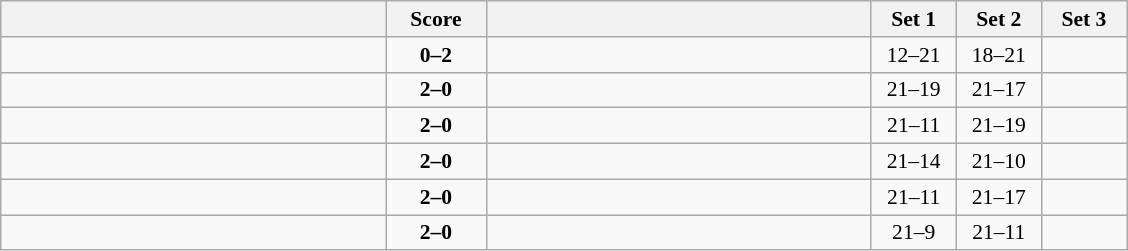<table class="wikitable" style="text-align: center; font-size:90% ">
<tr>
<th align="right" width="250"></th>
<th width="60">Score</th>
<th align="left" width="250"></th>
<th width="50">Set 1</th>
<th width="50">Set 2</th>
<th width="50">Set 3</th>
</tr>
<tr>
<td align=right></td>
<td align=center><strong>0–2</strong></td>
<td align=left><strong></strong></td>
<td>12–21</td>
<td>18–21</td>
<td></td>
</tr>
<tr>
<td align=right><strong></strong></td>
<td align=center><strong>2–0</strong></td>
<td align=left></td>
<td>21–19</td>
<td>21–17</td>
<td></td>
</tr>
<tr>
<td align=right><strong></strong></td>
<td align=center><strong>2–0</strong></td>
<td align=left></td>
<td>21–11</td>
<td>21–19</td>
<td></td>
</tr>
<tr>
<td align=right><strong></strong></td>
<td align=center><strong>2–0</strong></td>
<td align=left></td>
<td>21–14</td>
<td>21–10</td>
<td></td>
</tr>
<tr>
<td align=right><strong></strong></td>
<td align=center><strong>2–0</strong></td>
<td align=left></td>
<td>21–11</td>
<td>21–17</td>
<td></td>
</tr>
<tr>
<td align=right><strong></strong></td>
<td align=center><strong>2–0</strong></td>
<td align=left></td>
<td>21–9</td>
<td>21–11</td>
<td></td>
</tr>
</table>
